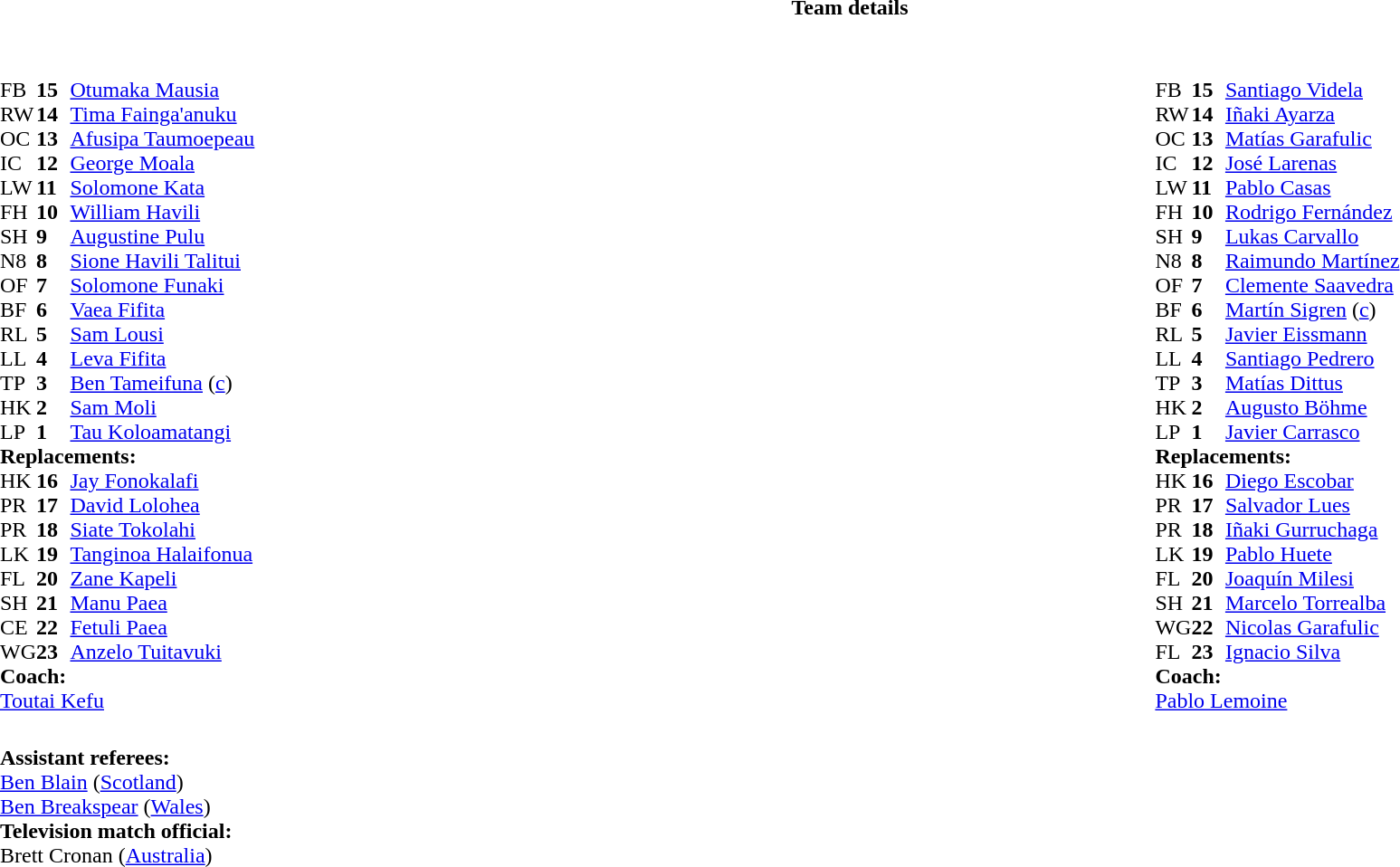<table border="0" style="width:100%;" class="collapsible collapsed">
<tr>
<th>Team details</th>
</tr>
<tr>
<td><br><table style="width:100%">
<tr>
<td style="vertical-align:top;width:50%"><br><table cellspacing="0" cellpadding="0">
<tr>
<th width="25"></th>
<th width="25"></th>
</tr>
<tr>
<td>FB</td>
<td><strong>15</strong></td>
<td><a href='#'>Otumaka Mausia</a></td>
</tr>
<tr>
<td>RW</td>
<td><strong>14</strong></td>
<td><a href='#'>Tima Fainga'anuku</a></td>
</tr>
<tr>
<td>OC</td>
<td><strong>13</strong></td>
<td><a href='#'>Afusipa Taumoepeau</a></td>
</tr>
<tr>
<td>IC</td>
<td><strong>12</strong></td>
<td><a href='#'>George Moala</a></td>
<td></td>
<td></td>
</tr>
<tr>
<td>LW</td>
<td><strong>11</strong></td>
<td><a href='#'>Solomone Kata</a></td>
<td></td>
<td></td>
</tr>
<tr>
<td>FH</td>
<td><strong>10</strong></td>
<td><a href='#'>William Havili</a></td>
</tr>
<tr>
<td>SH</td>
<td><strong>9</strong></td>
<td><a href='#'>Augustine Pulu</a></td>
<td></td>
<td></td>
</tr>
<tr>
<td>N8</td>
<td><strong>8</strong></td>
<td><a href='#'>Sione Havili Talitui</a></td>
<td></td>
<td></td>
<td></td>
<td></td>
</tr>
<tr>
<td>OF</td>
<td><strong>7</strong></td>
<td><a href='#'>Solomone Funaki</a></td>
<td></td>
<td></td>
</tr>
<tr>
<td>BF</td>
<td><strong>6</strong></td>
<td><a href='#'>Vaea Fifita</a></td>
</tr>
<tr>
<td>RL</td>
<td><strong>5</strong></td>
<td><a href='#'>Sam Lousi</a></td>
</tr>
<tr>
<td>LL</td>
<td><strong>4</strong></td>
<td><a href='#'>Leva Fifita</a></td>
<td></td>
<td></td>
</tr>
<tr>
<td>TP</td>
<td><strong>3</strong></td>
<td><a href='#'>Ben Tameifuna</a> (<a href='#'>c</a>)</td>
<td></td>
<td></td>
</tr>
<tr>
<td>HK</td>
<td><strong>2</strong></td>
<td><a href='#'>Sam Moli</a></td>
<td></td>
<td></td>
</tr>
<tr>
<td>LP</td>
<td><strong>1</strong></td>
<td><a href='#'>Tau Koloamatangi</a></td>
<td></td>
<td></td>
<td></td>
<td></td>
</tr>
<tr>
<td colspan="3"><strong>Replacements:</strong></td>
</tr>
<tr>
<td>HK</td>
<td><strong>16</strong></td>
<td><a href='#'>Jay Fonokalafi</a></td>
<td></td>
<td></td>
</tr>
<tr>
<td>PR</td>
<td><strong>17</strong></td>
<td><a href='#'>David Lolohea</a></td>
<td></td>
<td></td>
</tr>
<tr>
<td>PR</td>
<td><strong>18</strong></td>
<td><a href='#'>Siate Tokolahi</a></td>
<td></td>
<td></td>
</tr>
<tr>
<td>LK</td>
<td><strong>19</strong></td>
<td><a href='#'>Tanginoa Halaifonua</a></td>
<td></td>
<td></td>
</tr>
<tr>
<td>FL</td>
<td><strong>20</strong></td>
<td><a href='#'>Zane Kapeli</a></td>
<td></td>
<td></td>
</tr>
<tr>
<td>SH</td>
<td><strong>21</strong></td>
<td><a href='#'>Manu Paea</a></td>
<td></td>
<td></td>
</tr>
<tr>
<td>CE</td>
<td><strong>22</strong></td>
<td><a href='#'>Fetuli Paea</a></td>
<td></td>
<td></td>
</tr>
<tr>
<td>WG</td>
<td><strong>23</strong></td>
<td><a href='#'>Anzelo Tuitavuki</a></td>
<td></td>
<td></td>
</tr>
<tr>
<td colspan="3"><strong>Coach:</strong></td>
</tr>
<tr>
<td colspan="3"> <a href='#'>Toutai Kefu</a></td>
</tr>
</table>
</td>
<td style="vertical-align:top"></td>
<td style="vertical-align:top;width:50%"><br><table cellspacing="0" cellpadding="0" style="margin:auto">
<tr>
<th width="25"></th>
<th width="25"></th>
</tr>
<tr>
<td>FB</td>
<td><strong>15</strong></td>
<td><a href='#'>Santiago Videla</a></td>
</tr>
<tr>
<td>RW</td>
<td><strong>14</strong></td>
<td><a href='#'>Iñaki Ayarza</a></td>
</tr>
<tr>
<td>OC</td>
<td><strong>13</strong></td>
<td><a href='#'>Matías Garafulic</a></td>
</tr>
<tr>
<td>IC</td>
<td><strong>12</strong></td>
<td><a href='#'>José Larenas</a></td>
<td></td>
<td></td>
</tr>
<tr>
<td>LW</td>
<td><strong>11</strong></td>
<td><a href='#'>Pablo Casas</a></td>
</tr>
<tr>
<td>FH</td>
<td><strong>10</strong></td>
<td><a href='#'>Rodrigo Fernández</a></td>
</tr>
<tr>
<td>SH</td>
<td><strong>9</strong></td>
<td><a href='#'>Lukas Carvallo</a></td>
<td></td>
<td></td>
</tr>
<tr>
<td>N8</td>
<td><strong>8</strong></td>
<td><a href='#'>Raimundo Martínez</a></td>
<td></td>
<td></td>
</tr>
<tr>
<td>OF</td>
<td><strong>7</strong></td>
<td><a href='#'>Clemente Saavedra</a></td>
</tr>
<tr>
<td>BF</td>
<td><strong>6</strong></td>
<td><a href='#'>Martín Sigren</a> (<a href='#'>c</a>)</td>
</tr>
<tr>
<td>RL</td>
<td><strong>5</strong></td>
<td><a href='#'>Javier Eissmann</a></td>
<td></td>
<td></td>
</tr>
<tr>
<td>LL</td>
<td><strong>4</strong></td>
<td><a href='#'>Santiago Pedrero</a></td>
<td></td>
<td></td>
</tr>
<tr>
<td>TP</td>
<td><strong>3</strong></td>
<td><a href='#'>Matías Dittus</a></td>
<td></td>
<td></td>
</tr>
<tr>
<td>HK</td>
<td><strong>2</strong></td>
<td><a href='#'>Augusto Böhme</a></td>
<td></td>
<td></td>
</tr>
<tr>
<td>LP</td>
<td><strong>1</strong></td>
<td><a href='#'>Javier Carrasco</a></td>
<td></td>
<td></td>
</tr>
<tr>
<td colspan="3"><strong>Replacements:</strong></td>
</tr>
<tr>
<td>HK</td>
<td><strong>16</strong></td>
<td><a href='#'>Diego Escobar</a></td>
<td></td>
<td></td>
</tr>
<tr>
<td>PR</td>
<td><strong>17</strong></td>
<td><a href='#'>Salvador Lues</a></td>
<td></td>
<td></td>
</tr>
<tr>
<td>PR</td>
<td><strong>18</strong></td>
<td><a href='#'>Iñaki Gurruchaga</a></td>
<td></td>
<td></td>
</tr>
<tr>
<td>LK</td>
<td><strong>19</strong></td>
<td><a href='#'>Pablo Huete</a></td>
<td></td>
<td></td>
</tr>
<tr>
<td>FL</td>
<td><strong>20</strong></td>
<td><a href='#'>Joaquín Milesi</a></td>
<td></td>
<td></td>
</tr>
<tr>
<td>SH</td>
<td><strong>21</strong></td>
<td><a href='#'>Marcelo Torrealba</a></td>
<td></td>
<td></td>
</tr>
<tr>
<td>WG</td>
<td><strong>22</strong></td>
<td><a href='#'>Nicolas Garafulic</a></td>
<td></td>
<td></td>
</tr>
<tr>
<td>FL</td>
<td><strong>23</strong></td>
<td><a href='#'>Ignacio Silva</a></td>
<td></td>
<td></td>
</tr>
<tr>
<td colspan="3"><strong>Coach:</strong></td>
</tr>
<tr>
<td colspan="3"> <a href='#'>Pablo Lemoine</a></td>
</tr>
</table>
</td>
</tr>
</table>
<table style="width:100%">
<tr>
<td><br><strong>Assistant referees:</strong>
<br><a href='#'>Ben Blain</a> (<a href='#'>Scotland</a>)
<br><a href='#'>Ben Breakspear</a> (<a href='#'>Wales</a>)
<br><strong>Television match official:</strong>
<br>Brett Cronan (<a href='#'>Australia</a>)</td>
</tr>
</table>
</td>
</tr>
</table>
